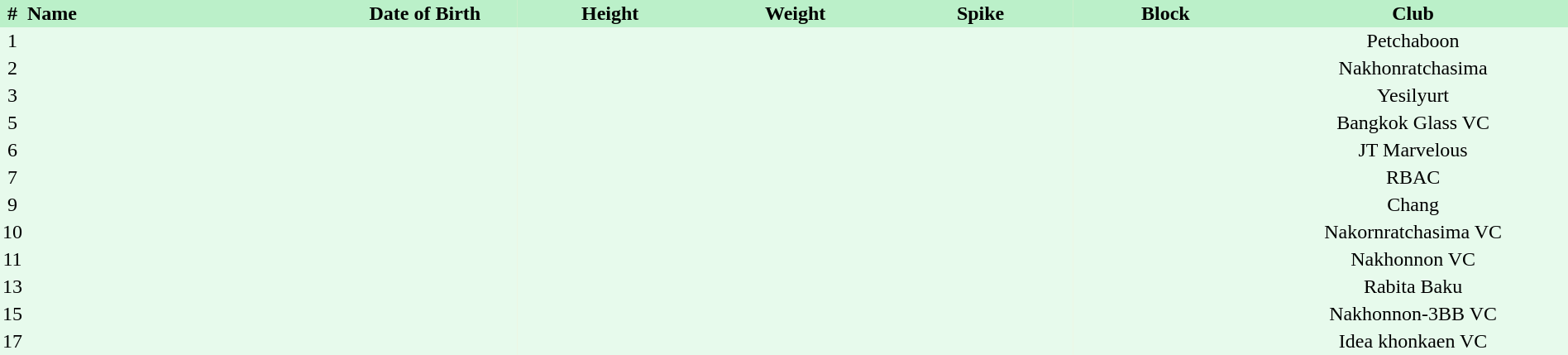<table border=0 cellpadding=2 cellspacing=0  |- bgcolor=#FFECCE style=text-align:center; font-size:90%; width=100%>
<tr bgcolor=#BBF0C9>
<th>#</th>
<th align=left width=20%>Name</th>
<th width=12%>Date of Birth</th>
<th width=12%>Height</th>
<th width=12%>Weight</th>
<th width=12%>Spike</th>
<th width=12%>Block</th>
<th width=20%>Club</th>
</tr>
<tr bgcolor=#E7FAEC>
<td>1</td>
<td align=left></td>
<td align=right></td>
<td></td>
<td></td>
<td></td>
<td></td>
<td>Petchaboon</td>
</tr>
<tr bgcolor=#E7FAEC>
<td>2</td>
<td align=left></td>
<td align=right></td>
<td></td>
<td></td>
<td></td>
<td></td>
<td>Nakhonratchasima</td>
</tr>
<tr bgcolor=#E7FAEC>
<td>3</td>
<td align=left></td>
<td align=right></td>
<td></td>
<td></td>
<td></td>
<td></td>
<td>Yesilyurt</td>
</tr>
<tr bgcolor=#E7FAEC>
<td>5</td>
<td align=left></td>
<td align=right></td>
<td></td>
<td></td>
<td></td>
<td></td>
<td>Bangkok Glass VC</td>
</tr>
<tr bgcolor=#E7FAEC>
<td>6</td>
<td align=left></td>
<td align=right></td>
<td></td>
<td></td>
<td></td>
<td></td>
<td>JT Marvelous</td>
</tr>
<tr bgcolor=#E7FAEC>
<td>7</td>
<td align=left></td>
<td align=right></td>
<td></td>
<td></td>
<td></td>
<td></td>
<td>RBAC</td>
</tr>
<tr bgcolor=#E7FAEC>
<td>9</td>
<td align=left></td>
<td align=right></td>
<td></td>
<td></td>
<td></td>
<td></td>
<td>Chang</td>
</tr>
<tr bgcolor=#E7FAEC>
<td>10</td>
<td align=left></td>
<td align=right></td>
<td></td>
<td></td>
<td></td>
<td></td>
<td>Nakornratchasima VC</td>
</tr>
<tr bgcolor=#E7FAEC>
<td>11</td>
<td align=left></td>
<td align=right></td>
<td></td>
<td></td>
<td></td>
<td></td>
<td>Nakhonnon VC</td>
</tr>
<tr bgcolor=#E7FAEC>
<td>13</td>
<td align=left></td>
<td align=right></td>
<td></td>
<td></td>
<td></td>
<td></td>
<td>Rabita Baku</td>
</tr>
<tr bgcolor=#E7FAEC>
<td>15</td>
<td align=left></td>
<td align=right></td>
<td></td>
<td></td>
<td></td>
<td></td>
<td>Nakhonnon-3BB VC</td>
</tr>
<tr bgcolor=#E7FAEC>
<td>17</td>
<td align=left></td>
<td align=right></td>
<td></td>
<td></td>
<td></td>
<td></td>
<td>Idea khonkaen VC</td>
</tr>
</table>
